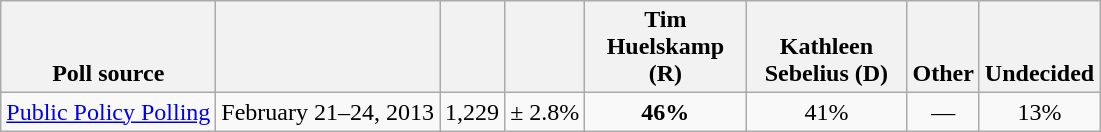<table class="wikitable" style="text-align:center">
<tr valign= bottom>
<th>Poll source</th>
<th></th>
<th></th>
<th></th>
<th style="width:100px;">Tim<br>Huelskamp (R)</th>
<th style="width:100px;">Kathleen<br>Sebelius (D)</th>
<th>Other</th>
<th>Undecided</th>
</tr>
<tr>
<td align=left><a href='#'>Public Policy Polling</a></td>
<td>February 21–24, 2013</td>
<td>1,229</td>
<td>± 2.8%</td>
<td><strong>46%</strong></td>
<td>41%</td>
<td>—</td>
<td>13%</td>
</tr>
</table>
